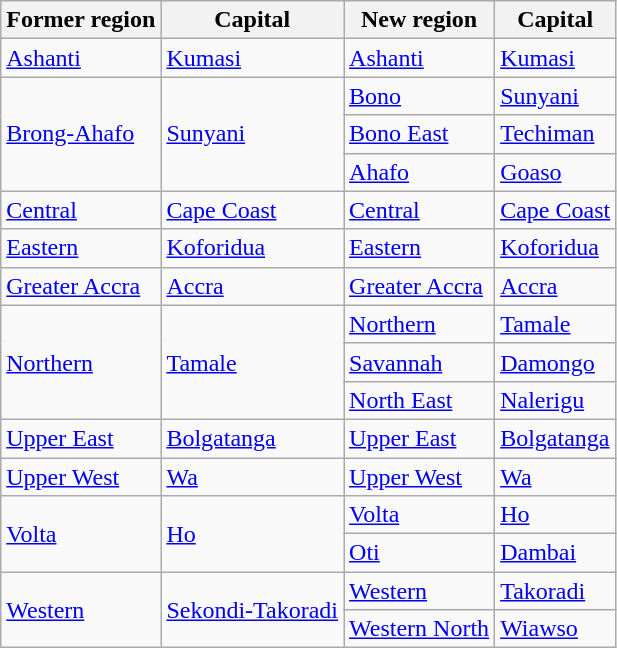<table class="wikitable sortable">
<tr>
<th>Former region</th>
<th>Capital</th>
<th>New region</th>
<th>Capital</th>
</tr>
<tr>
<td><a href='#'>Ashanti</a></td>
<td><a href='#'>Kumasi</a></td>
<td><a href='#'>Ashanti</a></td>
<td><a href='#'>Kumasi</a></td>
</tr>
<tr>
<td rowspan="3"><a href='#'>Brong-Ahafo</a></td>
<td rowspan="3"><a href='#'>Sunyani</a></td>
<td><a href='#'>Bono</a></td>
<td><a href='#'>Sunyani</a></td>
</tr>
<tr>
<td><a href='#'>Bono East</a></td>
<td><a href='#'>Techiman</a></td>
</tr>
<tr>
<td><a href='#'>Ahafo</a></td>
<td><a href='#'>Goaso</a></td>
</tr>
<tr>
<td><a href='#'>Central</a></td>
<td><a href='#'>Cape Coast</a></td>
<td><a href='#'>Central</a></td>
<td><a href='#'>Cape Coast</a></td>
</tr>
<tr>
<td><a href='#'>Eastern</a></td>
<td><a href='#'>Koforidua</a></td>
<td><a href='#'>Eastern</a></td>
<td><a href='#'>Koforidua</a></td>
</tr>
<tr>
<td><a href='#'>Greater Accra</a></td>
<td><a href='#'>Accra</a></td>
<td><a href='#'>Greater Accra</a></td>
<td><a href='#'>Accra</a></td>
</tr>
<tr>
<td rowspan="3"><a href='#'>Northern</a></td>
<td rowspan="3"><a href='#'>Tamale</a></td>
<td><a href='#'>Northern</a></td>
<td><a href='#'>Tamale</a></td>
</tr>
<tr>
<td><a href='#'>Savannah</a></td>
<td><a href='#'>Damongo</a></td>
</tr>
<tr>
<td><a href='#'>North East</a></td>
<td><a href='#'>Nalerigu</a></td>
</tr>
<tr>
<td><a href='#'>Upper East</a></td>
<td><a href='#'>Bolgatanga</a></td>
<td><a href='#'>Upper East</a></td>
<td><a href='#'>Bolgatanga</a></td>
</tr>
<tr>
<td><a href='#'>Upper West</a></td>
<td><a href='#'>Wa</a></td>
<td><a href='#'>Upper West</a></td>
<td><a href='#'>Wa</a></td>
</tr>
<tr>
<td rowspan="2"><a href='#'>Volta</a></td>
<td rowspan="2"><a href='#'>Ho</a></td>
<td><a href='#'>Volta</a></td>
<td><a href='#'>Ho</a></td>
</tr>
<tr>
<td><a href='#'>Oti</a></td>
<td><a href='#'>Dambai</a></td>
</tr>
<tr>
<td rowspan="2"><a href='#'>Western</a></td>
<td rowspan="2"><a href='#'>Sekondi-Takoradi</a></td>
<td><a href='#'>Western</a></td>
<td><a href='#'>Takoradi</a></td>
</tr>
<tr>
<td><a href='#'>Western North</a></td>
<td><a href='#'>Wiawso</a></td>
</tr>
</table>
